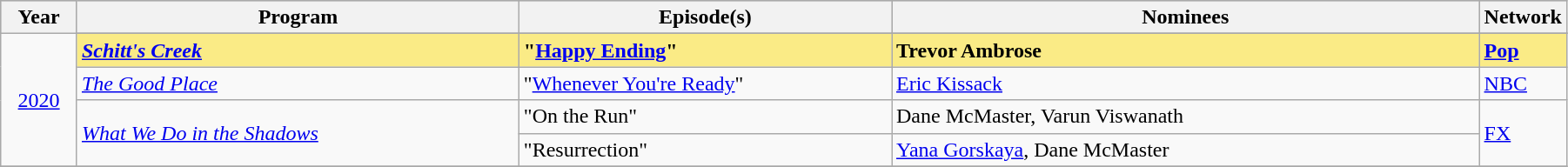<table class="wikitable" style="width:95%">
<tr bgcolor="#bebebe">
<th width="5%">Year</th>
<th width="30%">Program</th>
<th width="25%">Episode(s)</th>
<th width="40%">Nominees</th>
<th width="10%">Network</th>
</tr>
<tr>
<td rowspan=5 style="text-align:center"><a href='#'>2020</a><br></td>
</tr>
<tr style="background:#FAEB86">
<td><strong><em><a href='#'>Schitt's Creek</a></em></strong></td>
<td><strong>"<a href='#'>Happy Ending</a>"</strong></td>
<td><strong>Trevor Ambrose</strong></td>
<td><strong><a href='#'>Pop</a></strong></td>
</tr>
<tr>
<td><em><a href='#'>The Good Place</a></em></td>
<td>"<a href='#'>Whenever You're Ready</a>"</td>
<td><a href='#'>Eric Kissack</a></td>
<td><a href='#'>NBC</a></td>
</tr>
<tr>
<td rowspan="2"><em><a href='#'>What We Do in the Shadows</a></em></td>
<td>"On the Run"</td>
<td>Dane McMaster, Varun Viswanath</td>
<td rowspan="2"><a href='#'>FX</a></td>
</tr>
<tr>
<td>"Resurrection"</td>
<td><a href='#'>Yana Gorskaya</a>, Dane McMaster</td>
</tr>
<tr>
</tr>
</table>
